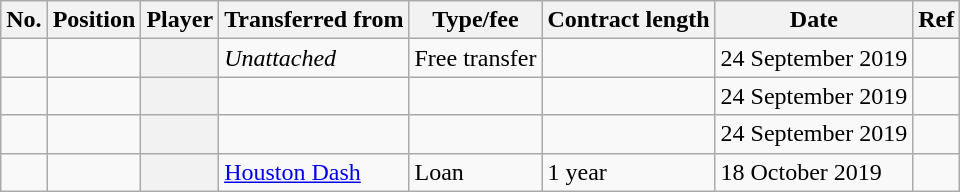<table class="wikitable plainrowheaders sortable" style="text-align:center; text-align:left">
<tr>
<th scope="col">No.</th>
<th scope="col">Position</th>
<th scope="col">Player</th>
<th scope="col">Transferred from</th>
<th scope="col">Type/fee</th>
<th scope="col">Contract length</th>
<th scope="col">Date</th>
<th scope="col" class="unsortable">Ref</th>
</tr>
<tr>
<td></td>
<td></td>
<th scope="row"></th>
<td><em>Unattached</em></td>
<td>Free transfer</td>
<td></td>
<td>24 September 2019</td>
<td></td>
</tr>
<tr>
<td></td>
<td></td>
<th scope="row"></th>
<td></td>
<td></td>
<td></td>
<td>24 September 2019</td>
<td></td>
</tr>
<tr>
<td></td>
<td></td>
<th scope="row"></th>
<td></td>
<td></td>
<td></td>
<td>24 September 2019</td>
<td></td>
</tr>
<tr>
<td></td>
<td></td>
<th scope="row"></th>
<td><a href='#'>Houston Dash</a></td>
<td>Loan</td>
<td>1 year</td>
<td>18 October 2019</td>
<td></td>
</tr>
</table>
